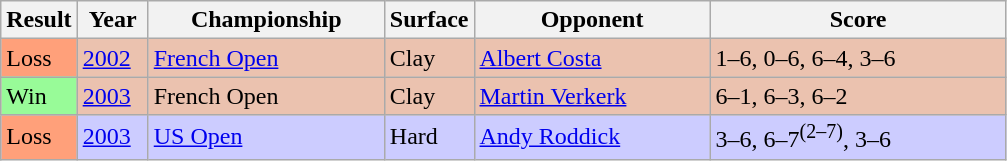<table class="sortable wikitable">
<tr>
<th style="width:40px">Result</th>
<th style="width:40px">Year</th>
<th style="width:150px">Championship</th>
<th style="width:50px">Surface</th>
<th style="width:150px">Opponent</th>
<th style="width:190px" class="unsortable">Score</th>
</tr>
<tr style="background:#ebc2af;">
<td style="background:#ffa07a;">Loss</td>
<td><a href='#'>2002</a></td>
<td><a href='#'>French Open</a></td>
<td>Clay</td>
<td> <a href='#'>Albert Costa</a></td>
<td>1–6, 0–6, 6–4, 3–6</td>
</tr>
<tr style="background:#ebc2af;">
<td style="background:#98fb98;">Win</td>
<td><a href='#'>2003</a></td>
<td>French Open</td>
<td>Clay</td>
<td> <a href='#'>Martin Verkerk</a></td>
<td>6–1, 6–3, 6–2</td>
</tr>
<tr bgcolor="CCCCFF">
<td style="background:#ffa07a;">Loss</td>
<td><a href='#'>2003</a></td>
<td><a href='#'>US Open</a></td>
<td>Hard</td>
<td> <a href='#'>Andy Roddick</a></td>
<td>3–6, 6–7<sup>(2–7)</sup>, 3–6</td>
</tr>
</table>
